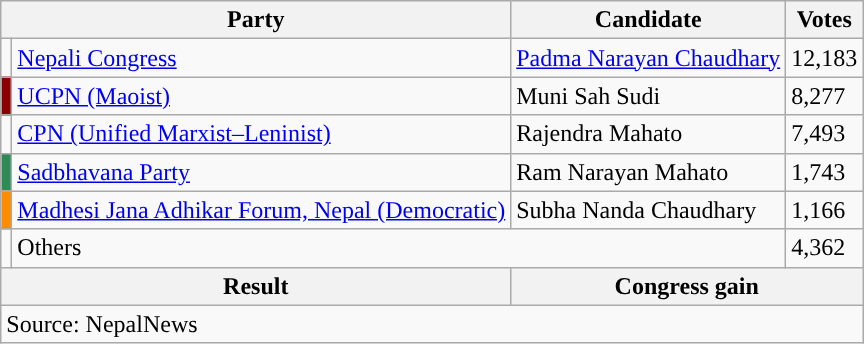<table class="wikitable">
<tr>
<th colspan="2">Party</th>
<th>Candidate</th>
<th>Votes</th>
</tr>
<tr>
<td style="background-color:"></td>
<td><a href='#'>Nepali Congress</a></td>
<td><a href='#'>Padma Narayan Chaudhary</a></td>
<td>12,183</td>
</tr>
<tr>
<td style="background-color:darkred"></td>
<td><a href='#'>UCPN (Maoist)</a></td>
<td>Muni Sah Sudi</td>
<td>8,277</td>
</tr>
<tr>
<td style="background-color:"></td>
<td><a href='#'>CPN (Unified Marxist–Leninist)</a></td>
<td>Rajendra Mahato</td>
<td>7,493</td>
</tr>
<tr>
<td style="background-color:seagreen"></td>
<td><a href='#'>Sadbhavana Party</a></td>
<td>Ram Narayan Mahato</td>
<td>1,743</td>
</tr>
<tr>
<td style="background-color:darkorange"></td>
<td><a href='#'>Madhesi Jana Adhikar Forum, Nepal (Democratic)</a></td>
<td>Subha Nanda Chaudhary</td>
<td>1,166</td>
</tr>
<tr>
<td></td>
<td colspan="2">Others</td>
<td>4,362</td>
</tr>
<tr>
<th colspan="2">Result</th>
<th colspan="2">Congress gain</th>
</tr>
<tr>
<td colspan="4">Source: NepalNews</td>
</tr>
</table>
